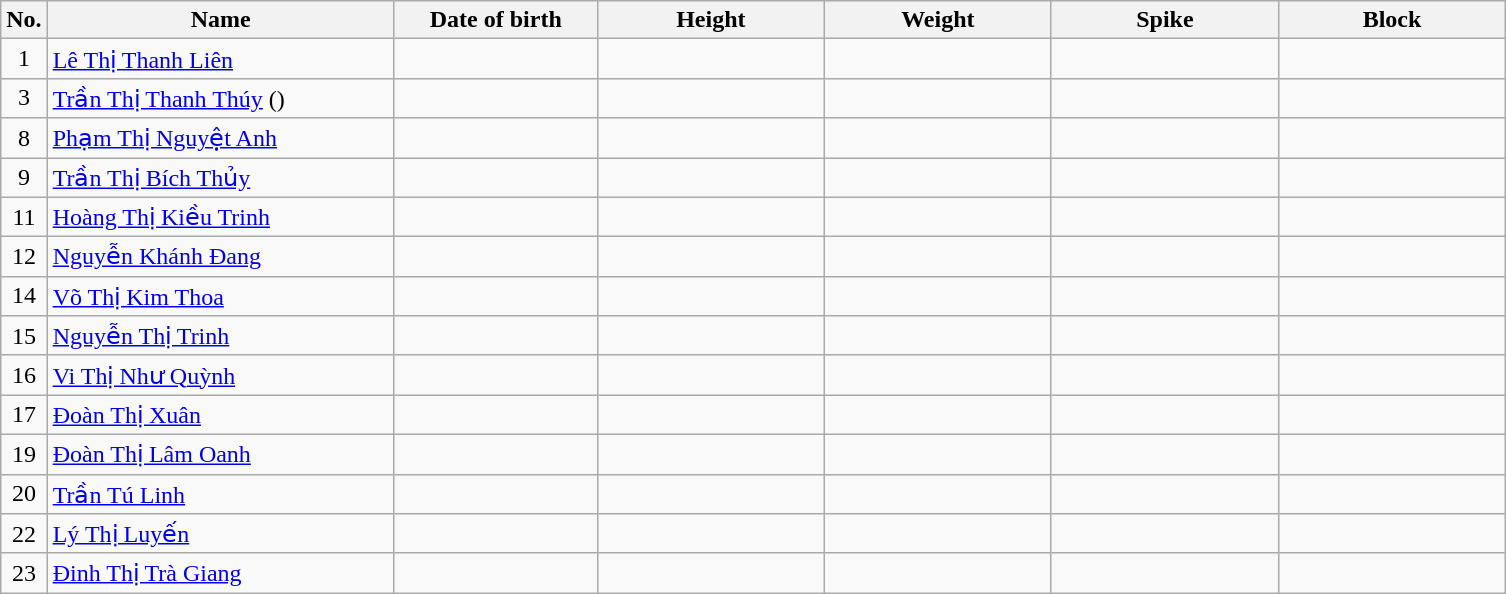<table class="wikitable sortable" style="font-size:100%; text-align:center;">
<tr>
<th>No.</th>
<th style="width:14em">Name</th>
<th style="width:8em">Date of birth</th>
<th style="width:9em">Height</th>
<th style="width:9em">Weight</th>
<th style="width:9em">Spike</th>
<th style="width:9em">Block</th>
</tr>
<tr>
<td>1</td>
<td align=left> <a href='#'>Lê Thị Thanh Liên</a></td>
<td align=right></td>
<td></td>
<td></td>
<td></td>
<td></td>
</tr>
<tr>
<td>3</td>
<td align=left> <a href='#'>Trần Thị Thanh Thúy</a> ()</td>
<td align=right></td>
<td></td>
<td></td>
<td></td>
<td></td>
</tr>
<tr>
<td>8</td>
<td align=left> <a href='#'>Phạm Thị Nguyệt Anh</a></td>
<td align=right></td>
<td></td>
<td></td>
<td></td>
<td></td>
</tr>
<tr>
<td>9</td>
<td align=left> <a href='#'>Trần Thị Bích Thủy</a></td>
<td align=right></td>
<td></td>
<td></td>
<td></td>
<td></td>
</tr>
<tr>
<td>11</td>
<td align=left> <a href='#'>Hoàng Thị Kiều Trinh</a></td>
<td align=right></td>
<td></td>
<td></td>
<td></td>
<td></td>
</tr>
<tr>
<td>12</td>
<td align=left> <a href='#'>Nguyễn Khánh Đang</a></td>
<td align=right></td>
<td></td>
<td></td>
<td></td>
<td></td>
</tr>
<tr>
<td>14</td>
<td align=left> <a href='#'>Võ Thị Kim Thoa</a></td>
<td align=right></td>
<td></td>
<td></td>
<td></td>
<td></td>
</tr>
<tr>
<td>15</td>
<td align=left> <a href='#'>Nguyễn Thị Trinh</a></td>
<td align=right></td>
<td></td>
<td></td>
<td></td>
<td></td>
</tr>
<tr>
<td>16</td>
<td align=left> <a href='#'>Vi Thị Như Quỳnh</a></td>
<td align=right></td>
<td></td>
<td></td>
<td></td>
<td></td>
</tr>
<tr>
<td>17</td>
<td align=left> <a href='#'>Đoàn Thị Xuân</a></td>
<td align=right></td>
<td></td>
<td></td>
<td></td>
<td></td>
</tr>
<tr>
<td>19</td>
<td align=left> <a href='#'>Đoàn Thị Lâm Oanh</a></td>
<td align=right></td>
<td></td>
<td></td>
<td></td>
<td></td>
</tr>
<tr>
<td>20</td>
<td align=left> <a href='#'>Trần Tú Linh</a></td>
<td align=right></td>
<td></td>
<td></td>
<td></td>
<td></td>
</tr>
<tr>
<td>22</td>
<td align=left> <a href='#'>Lý Thị Luyến</a></td>
<td align=right></td>
<td></td>
<td></td>
<td></td>
<td></td>
</tr>
<tr>
<td>23</td>
<td align=left> <a href='#'>Đinh Thị Trà Giang</a></td>
<td align=right></td>
<td></td>
<td></td>
<td></td>
<td></td>
</tr>
</table>
